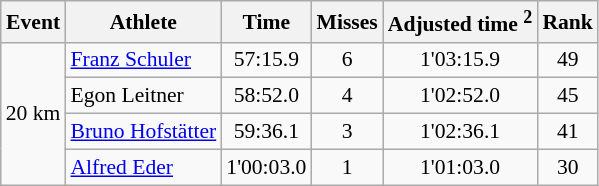<table class="wikitable" style="font-size:90%">
<tr>
<th>Event</th>
<th>Athlete</th>
<th>Time</th>
<th>Misses</th>
<th>Adjusted time <sup>2</sup></th>
<th>Rank</th>
</tr>
<tr>
<td rowspan="4">20 km</td>
<td><a href='#'>Franz Schuler</a></td>
<td align="center">57:15.9</td>
<td align="center">6</td>
<td align="center">1'03:15.9</td>
<td align="center">49</td>
</tr>
<tr>
<td>Egon Leitner</td>
<td align="center">58:52.0</td>
<td align="center">4</td>
<td align="center">1'02:52.0</td>
<td align="center">45</td>
</tr>
<tr>
<td><a href='#'>Bruno Hofstätter</a></td>
<td align="center">59:36.1</td>
<td align="center">3</td>
<td align="center">1'02:36.1</td>
<td align="center">41</td>
</tr>
<tr>
<td><a href='#'>Alfred Eder</a></td>
<td align="center">1'00:03.0</td>
<td align="center">1</td>
<td align="center">1'01:03.0</td>
<td align="center">30</td>
</tr>
</table>
